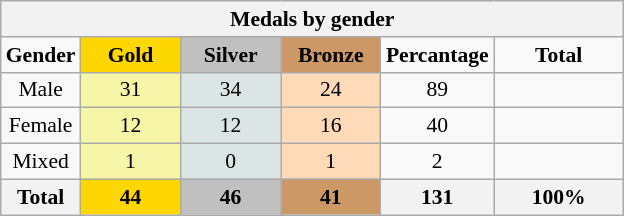<table class="wikitable" style="font-size:90%; text-align:center;">
<tr style="background:#efefef;">
<th colspan=6>Medals by gender</th>
</tr>
<tr>
<td><strong>Gender</strong></td>
<td width=60 style="background:gold;"><strong>Gold </strong></td>
<td width=60 style="background:silver;"><strong>Silver </strong></td>
<td width=60 style="background:#c96;"><strong>Bronze </strong></td>
<td width=60><strong>Percantage</strong></td>
<td width=80><strong>Total</strong></td>
</tr>
<tr>
<td align=center>Male</td>
<td style="background:#F7F6A8;">31</td>
<td style="background:#DCE5E5;">34</td>
<td style="background:#FFDAB9;">24</td>
<td>89</td>
<td></td>
</tr>
<tr>
<td align=center>Female</td>
<td style="background:#F7F6A8;">12</td>
<td style="background:#DCE5E5;">12</td>
<td style="background:#FFDAB9;">16</td>
<td>40</td>
<td></td>
</tr>
<tr>
<td align=center>Mixed</td>
<td style="background:#F7F6A8;">1</td>
<td style="background:#DCE5E5;">0</td>
<td style="background:#FFDAB9;">1</td>
<td>2</td>
<td></td>
</tr>
<tr>
<th>Total</th>
<th style="background:gold;">44</th>
<th style="background:silver;">46</th>
<th style="background:#c96;">41</th>
<th>131</th>
<th>100%</th>
</tr>
</table>
